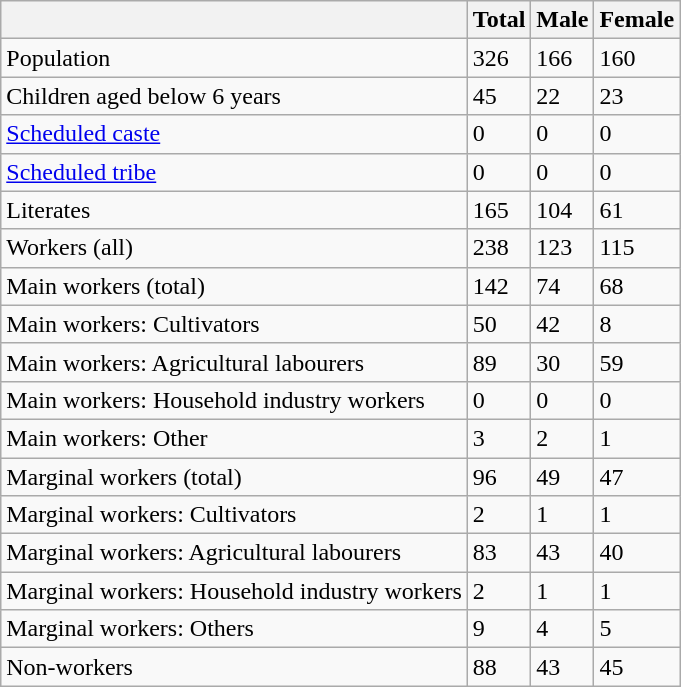<table class="wikitable sortable">
<tr>
<th></th>
<th>Total</th>
<th>Male</th>
<th>Female</th>
</tr>
<tr>
<td>Population</td>
<td>326</td>
<td>166</td>
<td>160</td>
</tr>
<tr>
<td>Children aged below 6 years</td>
<td>45</td>
<td>22</td>
<td>23</td>
</tr>
<tr>
<td><a href='#'>Scheduled caste</a></td>
<td>0</td>
<td>0</td>
<td>0</td>
</tr>
<tr>
<td><a href='#'>Scheduled tribe</a></td>
<td>0</td>
<td>0</td>
<td>0</td>
</tr>
<tr>
<td>Literates</td>
<td>165</td>
<td>104</td>
<td>61</td>
</tr>
<tr>
<td>Workers (all)</td>
<td>238</td>
<td>123</td>
<td>115</td>
</tr>
<tr>
<td>Main workers (total)</td>
<td>142</td>
<td>74</td>
<td>68</td>
</tr>
<tr>
<td>Main workers: Cultivators</td>
<td>50</td>
<td>42</td>
<td>8</td>
</tr>
<tr>
<td>Main workers: Agricultural labourers</td>
<td>89</td>
<td>30</td>
<td>59</td>
</tr>
<tr>
<td>Main workers: Household industry workers</td>
<td>0</td>
<td>0</td>
<td>0</td>
</tr>
<tr>
<td>Main workers: Other</td>
<td>3</td>
<td>2</td>
<td>1</td>
</tr>
<tr>
<td>Marginal workers (total)</td>
<td>96</td>
<td>49</td>
<td>47</td>
</tr>
<tr>
<td>Marginal workers: Cultivators</td>
<td>2</td>
<td>1</td>
<td>1</td>
</tr>
<tr>
<td>Marginal workers: Agricultural labourers</td>
<td>83</td>
<td>43</td>
<td>40</td>
</tr>
<tr>
<td>Marginal workers: Household industry workers</td>
<td>2</td>
<td>1</td>
<td>1</td>
</tr>
<tr>
<td>Marginal workers: Others</td>
<td>9</td>
<td>4</td>
<td>5</td>
</tr>
<tr>
<td>Non-workers</td>
<td>88</td>
<td>43</td>
<td>45</td>
</tr>
</table>
